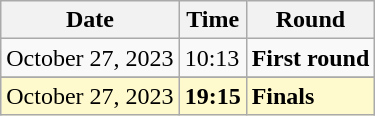<table class="wikitable">
<tr>
<th>Date</th>
<th>Time</th>
<th>Round</th>
</tr>
<tr>
<td>October 27, 2023</td>
<td>10:13</td>
<td><strong>First round</strong></td>
</tr>
<tr>
</tr>
<tr style=background:lemonchiffon>
<td>October 27, 2023</td>
<td><strong>19:15</strong></td>
<td><strong>Finals</strong></td>
</tr>
</table>
